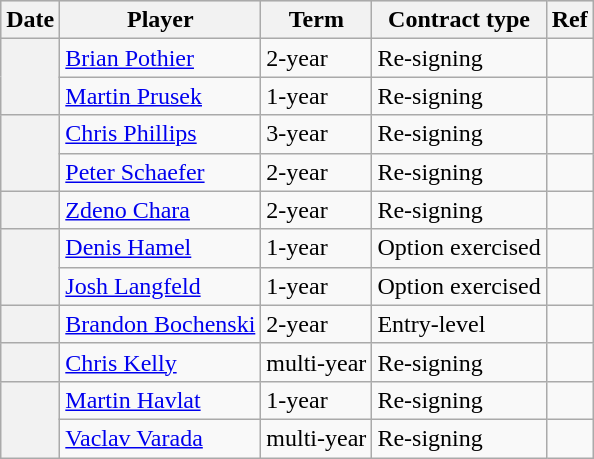<table class="wikitable plainrowheaders">
<tr style="background:#ddd; text-align:center;">
<th>Date</th>
<th>Player</th>
<th>Term</th>
<th>Contract type</th>
<th>Ref</th>
</tr>
<tr>
<th scope="row" rowspan=2></th>
<td><a href='#'>Brian Pothier</a></td>
<td>2-year</td>
<td>Re-signing</td>
<td></td>
</tr>
<tr>
<td><a href='#'>Martin Prusek</a></td>
<td>1-year</td>
<td>Re-signing</td>
<td></td>
</tr>
<tr>
<th scope="row" rowspan=2></th>
<td><a href='#'>Chris Phillips</a></td>
<td>3-year</td>
<td>Re-signing</td>
<td></td>
</tr>
<tr>
<td><a href='#'>Peter Schaefer</a></td>
<td>2-year</td>
<td>Re-signing</td>
<td></td>
</tr>
<tr>
<th scope="row"></th>
<td><a href='#'>Zdeno Chara</a></td>
<td>2-year</td>
<td>Re-signing</td>
<td></td>
</tr>
<tr>
<th scope="row" rowspan=2></th>
<td><a href='#'>Denis Hamel</a></td>
<td>1-year</td>
<td>Option exercised</td>
<td></td>
</tr>
<tr>
<td><a href='#'>Josh Langfeld</a></td>
<td>1-year</td>
<td>Option exercised</td>
<td></td>
</tr>
<tr>
<th scope="row"></th>
<td><a href='#'>Brandon Bochenski</a></td>
<td>2-year</td>
<td>Entry-level</td>
<td></td>
</tr>
<tr>
<th scope="row"></th>
<td><a href='#'>Chris Kelly</a></td>
<td>multi-year</td>
<td>Re-signing</td>
<td></td>
</tr>
<tr>
<th scope="row" rowspan=2></th>
<td><a href='#'>Martin Havlat</a></td>
<td>1-year</td>
<td>Re-signing</td>
<td></td>
</tr>
<tr>
<td><a href='#'>Vaclav Varada</a></td>
<td>multi-year</td>
<td>Re-signing</td>
<td></td>
</tr>
</table>
